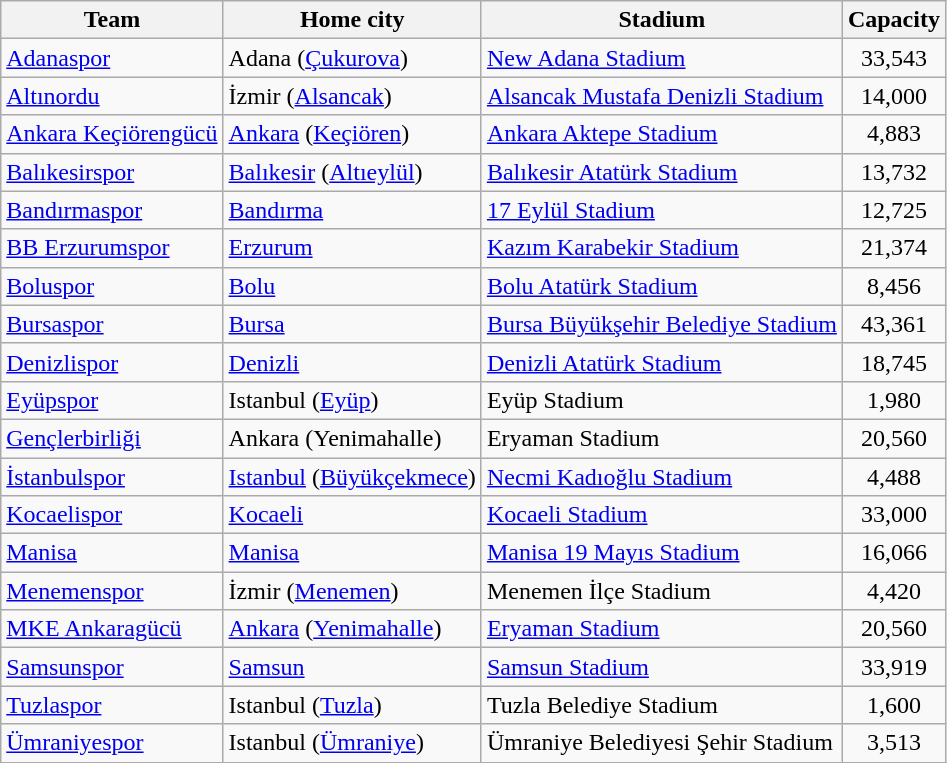<table class="wikitable sortable" style="text-align: left;">
<tr>
<th>Team</th>
<th>Home city</th>
<th>Stadium</th>
<th>Capacity</th>
</tr>
<tr>
<td><a href='#'>Adanaspor</a></td>
<td>Adana (<a href='#'>Çukurova</a>)</td>
<td><a href='#'>New Adana Stadium</a></td>
<td align=center>33,543</td>
</tr>
<tr>
<td><a href='#'>Altınordu</a></td>
<td>İzmir (<a href='#'>Alsancak</a>)</td>
<td><a href='#'>Alsancak Mustafa Denizli Stadium</a></td>
<td align="center">14,000</td>
</tr>
<tr>
<td><a href='#'>Ankara Keçiörengücü</a></td>
<td><a href='#'>Ankara</a> (<a href='#'>Keçiören</a>)</td>
<td><a href='#'>Ankara Aktepe Stadium</a></td>
<td align="center">4,883</td>
</tr>
<tr>
<td><a href='#'>Balıkesirspor</a></td>
<td><a href='#'>Balıkesir</a> (<a href='#'>Altıeylül</a>)</td>
<td><a href='#'>Balıkesir Atatürk Stadium</a></td>
<td align="center">13,732</td>
</tr>
<tr>
<td><a href='#'>Bandırmaspor</a></td>
<td><a href='#'>Bandırma</a></td>
<td><a href='#'>17 Eylül Stadium</a></td>
<td align="center">12,725</td>
</tr>
<tr>
<td><a href='#'>BB Erzurumspor</a></td>
<td><a href='#'>Erzurum</a></td>
<td><a href='#'>Kazım Karabekir Stadium</a></td>
<td align="center">21,374</td>
</tr>
<tr>
<td><a href='#'>Boluspor</a></td>
<td><a href='#'>Bolu</a></td>
<td><a href='#'>Bolu Atatürk Stadium</a></td>
<td align="center">8,456</td>
</tr>
<tr>
<td><a href='#'>Bursaspor</a></td>
<td><a href='#'>Bursa</a></td>
<td Timsah Arena><a href='#'>Bursa Büyükşehir Belediye Stadium</a></td>
<td align=center>43,361</td>
</tr>
<tr>
<td><a href='#'>Denizlispor</a></td>
<td><a href='#'>Denizli</a></td>
<td><a href='#'>Denizli Atatürk Stadium</a></td>
<td align="center">18,745</td>
</tr>
<tr>
<td><a href='#'>Eyüpspor</a></td>
<td>Istanbul (<a href='#'>Eyüp</a>)</td>
<td>Eyüp Stadium</td>
<td align=center>1,980</td>
</tr>
<tr>
<td><a href='#'>Gençlerbirliği</a></td>
<td>Ankara (Yenimahalle)</td>
<td>Eryaman Stadium</td>
<td align="center">20,560</td>
</tr>
<tr>
<td><a href='#'>İstanbulspor</a></td>
<td><a href='#'>Istanbul</a> (<a href='#'>Büyükçekmece</a>)</td>
<td><a href='#'>Necmi Kadıoğlu Stadium</a></td>
<td align="center">4,488</td>
</tr>
<tr>
<td><a href='#'>Kocaelispor</a></td>
<td><a href='#'>Kocaeli</a></td>
<td><a href='#'>Kocaeli Stadium</a></td>
<td align="center">33,000</td>
</tr>
<tr>
<td><a href='#'>Manisa</a></td>
<td><a href='#'>Manisa</a></td>
<td><a href='#'>Manisa 19 Mayıs Stadium</a></td>
<td align="center">16,066</td>
</tr>
<tr>
<td><a href='#'>Menemenspor</a></td>
<td>İzmir (<a href='#'>Menemen</a>)</td>
<td>Menemen İlçe Stadium</td>
<td align="center">4,420</td>
</tr>
<tr>
<td><a href='#'>MKE Ankaragücü</a></td>
<td><a href='#'>Ankara</a> (<a href='#'>Yenimahalle</a>)</td>
<td><a href='#'>Eryaman Stadium</a></td>
<td align=center>20,560</td>
</tr>
<tr>
<td><a href='#'>Samsunspor</a></td>
<td><a href='#'>Samsun</a></td>
<td><a href='#'>Samsun Stadium</a></td>
<td align="center">33,919</td>
</tr>
<tr>
<td><a href='#'>Tuzlaspor</a></td>
<td>Istanbul (<a href='#'>Tuzla</a>)</td>
<td>Tuzla Belediye Stadium</td>
<td align="center">1,600</td>
</tr>
<tr>
<td><a href='#'>Ümraniyespor</a></td>
<td>Istanbul (<a href='#'>Ümraniye</a>)</td>
<td>Ümraniye Belediyesi Şehir Stadium</td>
<td align=center>3,513</td>
</tr>
</table>
